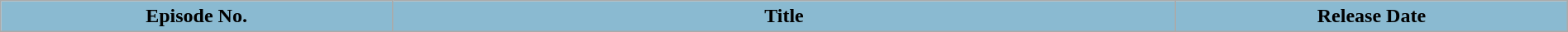<table class="wikitable plainrowheaders" style="width:100%;">
<tr>
<th style="background: #8ABAD1;text-align: center;" width=25%>Episode No.</th>
<th style="background: #8ABAD1;text-align: center;" width=50%>Title</th>
<th style="background: #8ABAD1;text-align: center;" width=25%>Release Date<br>



</th>
</tr>
</table>
